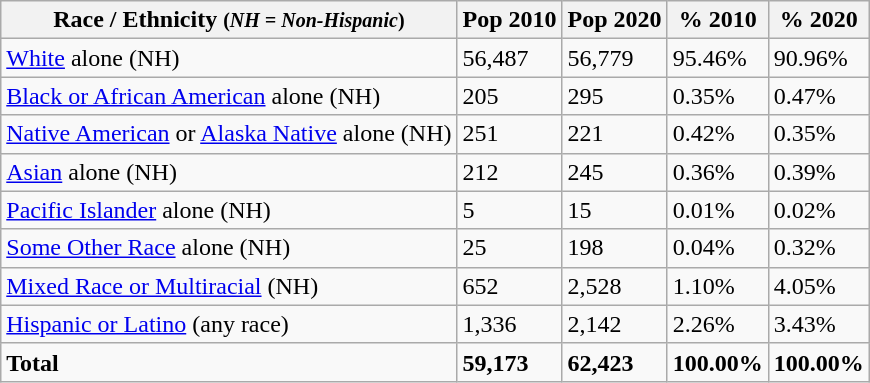<table class="wikitable">
<tr>
<th>Race / Ethnicity <small>(<em>NH = Non-Hispanic</em>)</small></th>
<th>Pop 2010</th>
<th>Pop 2020</th>
<th>% 2010</th>
<th>% 2020</th>
</tr>
<tr>
<td><a href='#'>White</a> alone (NH)</td>
<td>56,487</td>
<td>56,779</td>
<td>95.46%</td>
<td>90.96%</td>
</tr>
<tr>
<td><a href='#'>Black or African American</a> alone (NH)</td>
<td>205</td>
<td>295</td>
<td>0.35%</td>
<td>0.47%</td>
</tr>
<tr>
<td><a href='#'>Native American</a> or <a href='#'>Alaska Native</a> alone (NH)</td>
<td>251</td>
<td>221</td>
<td>0.42%</td>
<td>0.35%</td>
</tr>
<tr>
<td><a href='#'>Asian</a> alone (NH)</td>
<td>212</td>
<td>245</td>
<td>0.36%</td>
<td>0.39%</td>
</tr>
<tr>
<td><a href='#'>Pacific Islander</a> alone (NH)</td>
<td>5</td>
<td>15</td>
<td>0.01%</td>
<td>0.02%</td>
</tr>
<tr>
<td><a href='#'>Some Other Race</a> alone (NH)</td>
<td>25</td>
<td>198</td>
<td>0.04%</td>
<td>0.32%</td>
</tr>
<tr>
<td><a href='#'>Mixed Race or Multiracial</a> (NH)</td>
<td>652</td>
<td>2,528</td>
<td>1.10%</td>
<td>4.05%</td>
</tr>
<tr>
<td><a href='#'>Hispanic or Latino</a> (any race)</td>
<td>1,336</td>
<td>2,142</td>
<td>2.26%</td>
<td>3.43%</td>
</tr>
<tr>
<td><strong>Total</strong></td>
<td><strong>59,173</strong></td>
<td><strong>62,423</strong></td>
<td><strong>100.00%</strong></td>
<td><strong>100.00%</strong></td>
</tr>
</table>
